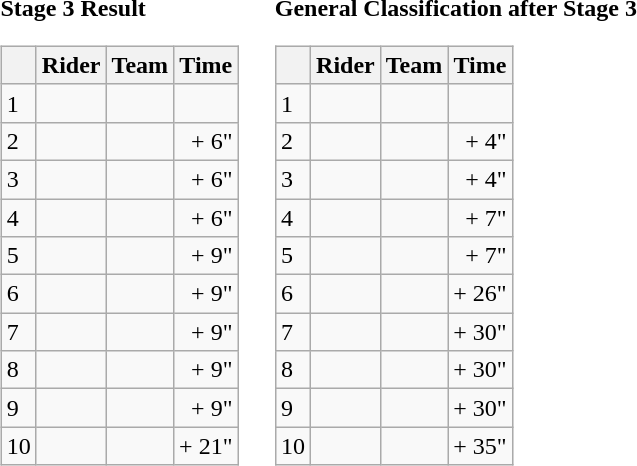<table>
<tr>
<td><strong>Stage 3 Result</strong><br><table class="wikitable">
<tr>
<th></th>
<th>Rider</th>
<th>Team</th>
<th>Time</th>
</tr>
<tr>
<td>1</td>
<td></td>
<td></td>
<td align="right"></td>
</tr>
<tr>
<td>2</td>
<td></td>
<td></td>
<td align="right">+ 6"</td>
</tr>
<tr>
<td>3</td>
<td></td>
<td></td>
<td align="right">+ 6"</td>
</tr>
<tr>
<td>4</td>
<td></td>
<td></td>
<td align="right">+ 6"</td>
</tr>
<tr>
<td>5</td>
<td></td>
<td></td>
<td align="right">+ 9"</td>
</tr>
<tr>
<td>6</td>
<td></td>
<td></td>
<td align="right">+ 9"</td>
</tr>
<tr>
<td>7</td>
<td></td>
<td></td>
<td align="right">+ 9"</td>
</tr>
<tr>
<td>8</td>
<td></td>
<td></td>
<td align="right">+ 9"</td>
</tr>
<tr>
<td>9</td>
<td></td>
<td></td>
<td align="right">+ 9"</td>
</tr>
<tr>
<td>10</td>
<td></td>
<td></td>
<td align="right">+ 21"</td>
</tr>
</table>
</td>
<td></td>
<td><strong>General Classification after Stage 3</strong><br><table class="wikitable">
<tr>
<th></th>
<th>Rider</th>
<th>Team</th>
<th>Time</th>
</tr>
<tr>
<td>1</td>
<td> </td>
<td></td>
<td align="right"></td>
</tr>
<tr>
<td>2</td>
<td></td>
<td></td>
<td align="right">+ 4"</td>
</tr>
<tr>
<td>3</td>
<td></td>
<td></td>
<td align="right">+ 4"</td>
</tr>
<tr>
<td>4</td>
<td></td>
<td></td>
<td align="right">+ 7"</td>
</tr>
<tr>
<td>5</td>
<td></td>
<td></td>
<td align="right">+ 7"</td>
</tr>
<tr>
<td>6</td>
<td></td>
<td></td>
<td align="right">+ 26"</td>
</tr>
<tr>
<td>7</td>
<td></td>
<td></td>
<td align="right">+ 30"</td>
</tr>
<tr>
<td>8</td>
<td></td>
<td></td>
<td align="right">+ 30"</td>
</tr>
<tr>
<td>9</td>
<td></td>
<td></td>
<td align="right">+ 30"</td>
</tr>
<tr>
<td>10</td>
<td></td>
<td></td>
<td align="right">+ 35"</td>
</tr>
</table>
</td>
</tr>
</table>
